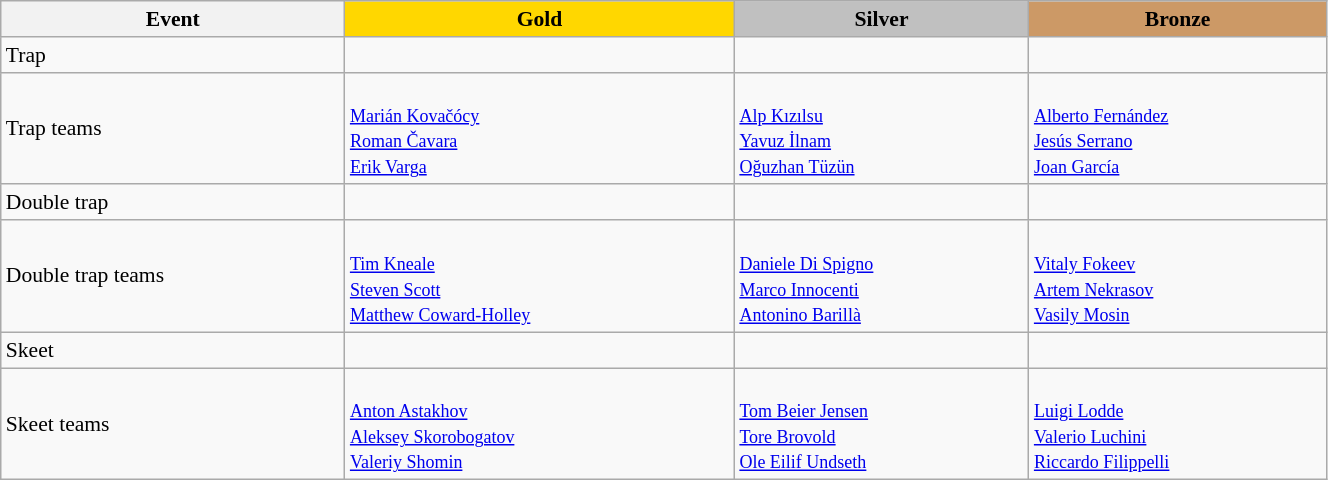<table class="wikitable" width=70% style="font-size:90%; text-align:left;">
<tr align=center>
<th>Event</th>
<td bgcolor=gold><strong>Gold</strong></td>
<td bgcolor=silver><strong>Silver</strong></td>
<td bgcolor=cc9966><strong>Bronze</strong></td>
</tr>
<tr>
<td>Trap</td>
<td></td>
<td></td>
<td></td>
</tr>
<tr>
<td>Trap teams</td>
<td><br><small><a href='#'>Marián Kovačócy</a><br><a href='#'>Roman Čavara</a><br><a href='#'>Erik Varga</a></small></td>
<td><br><small><a href='#'>Alp Kızılsu</a><br><a href='#'>Yavuz İlnam</a><br><a href='#'>Oğuzhan Tüzün</a></small></td>
<td><br><small><a href='#'>Alberto Fernández</a><br><a href='#'>Jesús Serrano</a><br><a href='#'>Joan García</a></small></td>
</tr>
<tr>
<td>Double trap</td>
<td></td>
<td></td>
<td></td>
</tr>
<tr>
<td>Double trap teams</td>
<td><br><small><a href='#'>Tim Kneale</a><br><a href='#'>Steven Scott</a><br><a href='#'>Matthew Coward-Holley</a></small></td>
<td><br><small><a href='#'>Daniele Di Spigno</a><br><a href='#'>Marco Innocenti</a><br><a href='#'>Antonino Barillà</a></small></td>
<td><br><small><a href='#'>Vitaly Fokeev</a><br><a href='#'>Artem Nekrasov</a><br><a href='#'>Vasily Mosin</a></small></td>
</tr>
<tr>
<td>Skeet</td>
<td></td>
<td></td>
<td></td>
</tr>
<tr>
<td>Skeet teams</td>
<td><br><small><a href='#'>Anton Astakhov</a><br><a href='#'>Aleksey Skorobogatov</a><br><a href='#'>Valeriy Shomin</a></small></td>
<td><br><small><a href='#'>Tom Beier Jensen</a><br><a href='#'>Tore Brovold</a><br><a href='#'>Ole Eilif Undseth</a></small></td>
<td><br><small><a href='#'>Luigi Lodde</a><br><a href='#'>Valerio Luchini</a><br><a href='#'>Riccardo Filippelli</a></small></td>
</tr>
</table>
